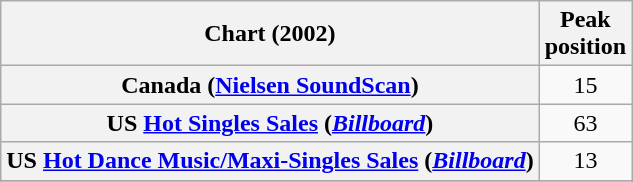<table class="wikitable plainrowheaders sortable">
<tr>
<th>Chart (2002)</th>
<th>Peak<br>position</th>
</tr>
<tr>
<th scope="row">Canada (<a href='#'>Nielsen SoundScan</a>)</th>
<td align="center">15</td>
</tr>
<tr>
<th scope="row">US <a href='#'>Hot Singles Sales</a> (<em><a href='#'>Billboard</a></em>)</th>
<td align="center">63</td>
</tr>
<tr>
<th scope="row">US <a href='#'>Hot Dance Music/Maxi-Singles Sales</a> (<em><a href='#'>Billboard</a></em>)</th>
<td align="center">13</td>
</tr>
<tr>
</tr>
<tr>
</tr>
</table>
